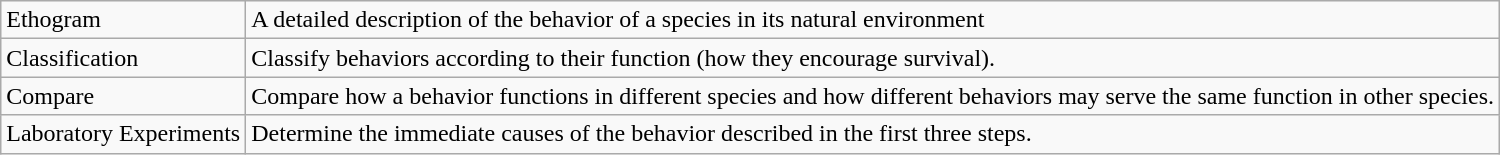<table class="wikitable">
<tr>
<td>Ethogram</td>
<td>A detailed description of the behavior of a species in its natural environment</td>
</tr>
<tr>
<td>Classification</td>
<td>Classify behaviors according to their function (how they encourage survival).</td>
</tr>
<tr>
<td>Compare</td>
<td>Compare how a behavior functions in different species and how different behaviors may serve the same function in other species.</td>
</tr>
<tr>
<td>Laboratory Experiments</td>
<td>Determine the immediate causes of the behavior described in the first three steps.</td>
</tr>
</table>
